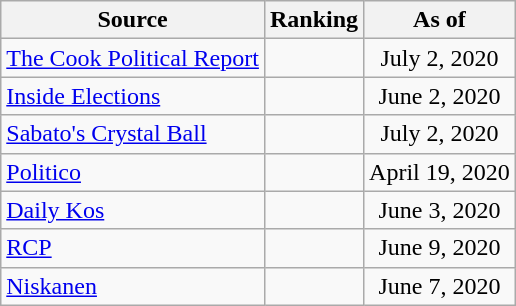<table class="wikitable" style="text-align:center">
<tr>
<th>Source</th>
<th>Ranking</th>
<th>As of</th>
</tr>
<tr>
<td align=left><a href='#'>The Cook Political Report</a></td>
<td></td>
<td>July 2, 2020</td>
</tr>
<tr>
<td align=left><a href='#'>Inside Elections</a></td>
<td></td>
<td>June 2, 2020</td>
</tr>
<tr>
<td align=left><a href='#'>Sabato's Crystal Ball</a></td>
<td></td>
<td>July 2, 2020</td>
</tr>
<tr>
<td align="left"><a href='#'>Politico</a></td>
<td></td>
<td>April 19, 2020</td>
</tr>
<tr>
<td align="left"><a href='#'>Daily Kos</a></td>
<td></td>
<td>June 3, 2020</td>
</tr>
<tr>
<td align="left"><a href='#'>RCP</a></td>
<td></td>
<td>June 9, 2020</td>
</tr>
<tr>
<td align="left"><a href='#'>Niskanen</a></td>
<td></td>
<td>June 7, 2020</td>
</tr>
</table>
